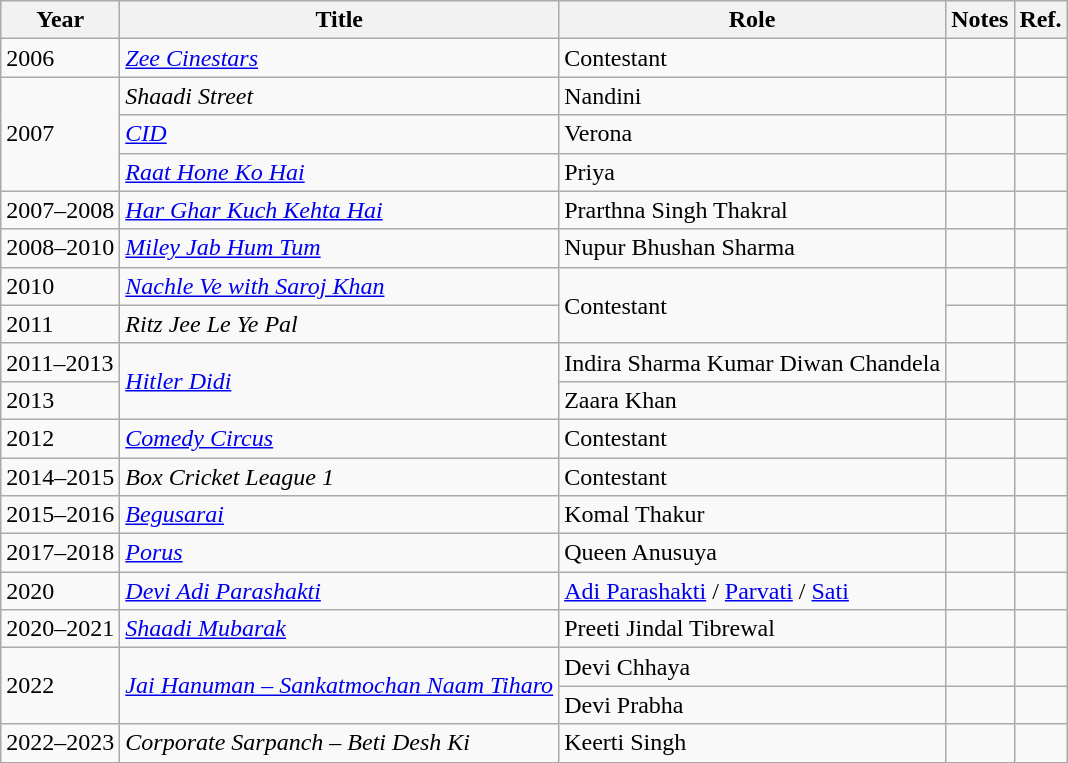<table class="wikitable sortable">
<tr>
<th>Year</th>
<th>Title</th>
<th>Role</th>
<th class="unsortable">Notes</th>
<th class="unsortable">Ref.</th>
</tr>
<tr>
<td>2006</td>
<td><em><a href='#'>Zee Cinestars</a></em></td>
<td>Contestant</td>
<td></td>
<td></td>
</tr>
<tr>
<td rowspan="3">2007</td>
<td><em>Shaadi Street</em></td>
<td>Nandini</td>
<td></td>
<td></td>
</tr>
<tr>
<td><em><a href='#'>CID</a></em></td>
<td>Verona</td>
<td></td>
<td></td>
</tr>
<tr>
<td><em><a href='#'>Raat Hone Ko Hai</a></em></td>
<td>Priya</td>
<td></td>
<td></td>
</tr>
<tr>
<td>2007–2008</td>
<td><em><a href='#'>Har Ghar Kuch Kehta Hai</a></em></td>
<td>Prarthna Singh Thakral</td>
<td></td>
<td></td>
</tr>
<tr>
<td>2008–2010</td>
<td><em><a href='#'>Miley Jab Hum Tum</a></em></td>
<td>Nupur Bhushan Sharma</td>
<td></td>
<td></td>
</tr>
<tr>
<td>2010</td>
<td><em><a href='#'>Nachle Ve with Saroj Khan</a></em></td>
<td rowspan="2">Contestant</td>
<td></td>
<td></td>
</tr>
<tr>
<td>2011</td>
<td><em>Ritz Jee Le Ye Pal</em></td>
<td></td>
<td></td>
</tr>
<tr>
<td>2011–2013</td>
<td rowspan="2"><em><a href='#'>Hitler Didi</a></em></td>
<td>Indira Sharma Kumar Diwan Chandela</td>
<td></td>
<td></td>
</tr>
<tr>
<td>2013</td>
<td>Zaara Khan</td>
<td></td>
<td></td>
</tr>
<tr>
<td>2012</td>
<td><em><a href='#'>Comedy Circus</a></em></td>
<td>Contestant</td>
<td></td>
<td></td>
</tr>
<tr>
<td>2014–2015</td>
<td><em>Box Cricket League 1</em></td>
<td>Contestant</td>
<td></td>
<td></td>
</tr>
<tr>
<td>2015–2016</td>
<td><em><a href='#'>Begusarai</a></em></td>
<td>Komal Thakur</td>
<td></td>
<td></td>
</tr>
<tr>
<td>2017–2018</td>
<td><em><a href='#'>Porus</a></em></td>
<td>Queen Anusuya</td>
<td></td>
<td></td>
</tr>
<tr>
<td>2020</td>
<td><em><a href='#'>Devi Adi Parashakti</a></em></td>
<td><a href='#'>Adi Parashakti</a> / <a href='#'>Parvati</a> / <a href='#'>Sati</a></td>
<td></td>
<td></td>
</tr>
<tr>
<td>2020–2021</td>
<td><em><a href='#'>Shaadi Mubarak</a></em></td>
<td>Preeti Jindal Tibrewal</td>
<td></td>
<td></td>
</tr>
<tr>
<td rowspan="2">2022</td>
<td rowspan="2"><em><a href='#'>Jai Hanuman – Sankatmochan Naam Tiharo</a></em></td>
<td>Devi Chhaya</td>
<td></td>
<td></td>
</tr>
<tr>
<td>Devi Prabha</td>
<td></td>
<td></td>
</tr>
<tr>
<td>2022–2023</td>
<td><em>Corporate Sarpanch – Beti Desh Ki</em></td>
<td>Keerti Singh</td>
<td></td>
<td></td>
</tr>
</table>
